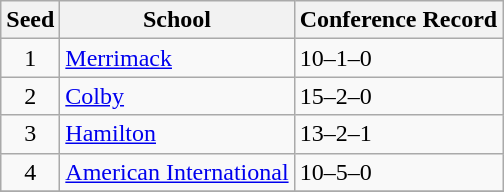<table class="wikitable">
<tr>
<th>Seed</th>
<th>School</th>
<th>Conference Record</th>
</tr>
<tr>
<td align=center>1</td>
<td><a href='#'>Merrimack</a></td>
<td>10–1–0</td>
</tr>
<tr>
<td align=center>2</td>
<td><a href='#'>Colby</a></td>
<td>15–2–0</td>
</tr>
<tr>
<td align=center>3</td>
<td><a href='#'>Hamilton</a></td>
<td>13–2–1</td>
</tr>
<tr>
<td align=center>4</td>
<td><a href='#'>American International</a></td>
<td>10–5–0</td>
</tr>
<tr>
</tr>
</table>
